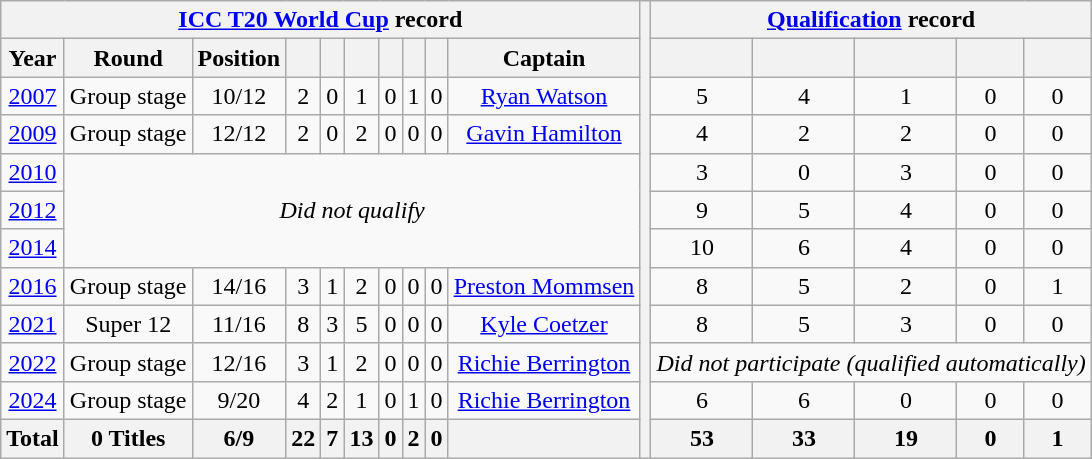<table class="wikitable" style="text-align: center;">
<tr>
<th colspan=10><a href='#'>ICC T20 World Cup</a> record</th>
<th rowspan="14"></th>
<th colspan=5><a href='#'>Qualification</a> record</th>
</tr>
<tr>
<th scope="col">Year</th>
<th scope="col">Round</th>
<th scope="col">Position</th>
<th scope="col"></th>
<th scope="col"></th>
<th scope="col"></th>
<th scope="col"></th>
<th scope="col"></th>
<th scope="col"></th>
<th scope="col">Captain</th>
<th scope="col"></th>
<th scope="col"></th>
<th scope="col"></th>
<th scope="col"></th>
<th scope="col"></th>
</tr>
<tr>
<td> <a href='#'>2007</a></td>
<td>Group stage</td>
<td>10/12</td>
<td>2</td>
<td>0</td>
<td>1</td>
<td>0</td>
<td>1</td>
<td>0</td>
<td><a href='#'>Ryan Watson</a></td>
<td>5</td>
<td>4</td>
<td>1</td>
<td>0</td>
<td>0</td>
</tr>
<tr>
<td> <a href='#'>2009</a></td>
<td>Group stage</td>
<td>12/12</td>
<td>2</td>
<td>0</td>
<td>2</td>
<td>0</td>
<td>0</td>
<td>0</td>
<td><a href='#'>Gavin Hamilton</a></td>
<td>4</td>
<td>2</td>
<td>2</td>
<td>0</td>
<td>0</td>
</tr>
<tr>
<td> <a href='#'>2010</a></td>
<td rowspan="3" colspan="9"><em>Did not qualify</em></td>
<td>3</td>
<td>0</td>
<td>3</td>
<td>0</td>
<td>0</td>
</tr>
<tr>
<td> <a href='#'>2012</a></td>
<td>9</td>
<td>5</td>
<td>4</td>
<td>0</td>
<td>0</td>
</tr>
<tr>
<td> <a href='#'>2014</a></td>
<td>10</td>
<td>6</td>
<td>4</td>
<td>0</td>
<td>0</td>
</tr>
<tr>
<td> <a href='#'>2016</a></td>
<td>Group stage</td>
<td>14/16</td>
<td>3</td>
<td>1</td>
<td>2</td>
<td>0</td>
<td>0</td>
<td>0</td>
<td><a href='#'>Preston Mommsen</a></td>
<td>8</td>
<td>5</td>
<td>2</td>
<td>0</td>
<td>1</td>
</tr>
<tr>
<td>  <a href='#'>2021</a></td>
<td>Super 12</td>
<td>11/16</td>
<td>8</td>
<td>3</td>
<td>5</td>
<td>0</td>
<td>0</td>
<td>0</td>
<td><a href='#'>Kyle Coetzer</a></td>
<td>8</td>
<td>5</td>
<td>3</td>
<td>0</td>
<td>0</td>
</tr>
<tr>
<td> <a href='#'>2022</a></td>
<td>Group stage</td>
<td>12/16</td>
<td>3</td>
<td>1</td>
<td>2</td>
<td>0</td>
<td>0</td>
<td>0</td>
<td><a href='#'>Richie Berrington</a></td>
<td colspan=5><em>Did not participate (qualified automatically)</em></td>
</tr>
<tr>
<td>  <a href='#'>2024</a></td>
<td>Group stage</td>
<td>9/20</td>
<td>4</td>
<td>2</td>
<td>1</td>
<td>0</td>
<td>1</td>
<td>0</td>
<td><a href='#'>Richie Berrington</a></td>
<td>6</td>
<td>6</td>
<td>0</td>
<td>0</td>
<td>0</td>
</tr>
<tr>
<th><strong>Total</strong></th>
<th><strong>0 Titles</strong></th>
<th><strong>6/9</strong></th>
<th><strong>22</strong></th>
<th><strong>7</strong></th>
<th><strong>13</strong></th>
<th><strong>0</strong></th>
<th><strong>2</strong></th>
<th><strong>0</strong></th>
<th></th>
<th><strong>53</strong></th>
<th><strong>33</strong></th>
<th><strong>19</strong></th>
<th><strong>0</strong></th>
<th><strong>1</strong></th>
</tr>
</table>
